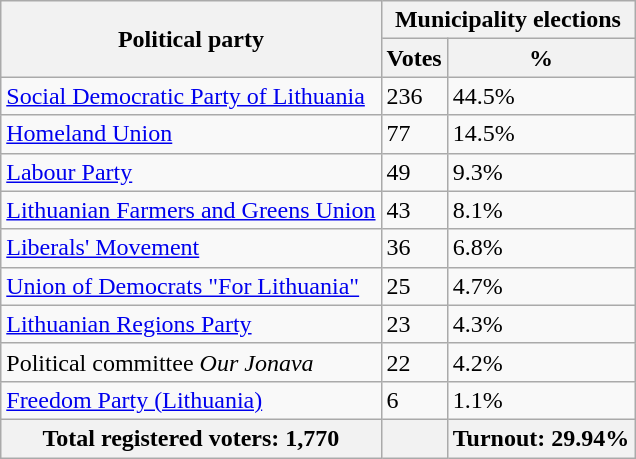<table class="wikitable">
<tr>
<th rowspan="2">Political party</th>
<th colspan="2">Municipality elections</th>
</tr>
<tr>
<th>Votes </th>
<th>%</th>
</tr>
<tr>
<td><a href='#'>Social Democratic Party of Lithuania</a></td>
<td>236</td>
<td>44.5%</td>
</tr>
<tr>
<td><a href='#'>Homeland Union</a></td>
<td>77</td>
<td>14.5%</td>
</tr>
<tr>
<td><a href='#'>Labour Party</a></td>
<td>49</td>
<td>9.3%</td>
</tr>
<tr>
<td><a href='#'>Lithuanian Farmers and Greens Union</a></td>
<td>43</td>
<td>8.1%</td>
</tr>
<tr>
<td><a href='#'>Liberals' Movement</a></td>
<td>36</td>
<td>6.8%</td>
</tr>
<tr>
<td><a href='#'>Union of Democrats "For Lithuania"</a></td>
<td>25</td>
<td>4.7%</td>
</tr>
<tr>
<td><a href='#'>Lithuanian Regions Party</a></td>
<td>23</td>
<td>4.3%</td>
</tr>
<tr>
<td>Political committee <em>Our Jonava</em></td>
<td>22</td>
<td>4.2%</td>
</tr>
<tr>
<td><a href='#'>Freedom Party (Lithuania)</a></td>
<td>6</td>
<td>1.1%</td>
</tr>
<tr>
<th>Total registered voters: 1,770</th>
<th></th>
<th>Turnout: 29.94%</th>
</tr>
</table>
